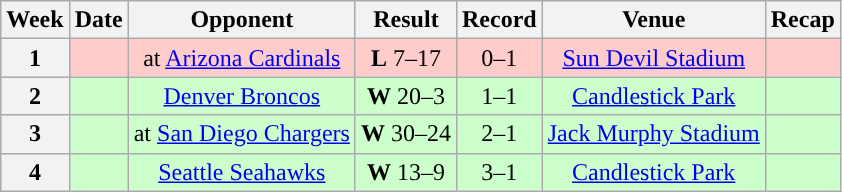<table class="wikitable" style="text-align:center">
<tr>
<th>Week</th>
<th>Date</th>
<th>Opponent</th>
<th>Result</th>
<th>Record</th>
<th>Venue</th>
<th>Recap</th>
</tr>
<tr style="background:#fcc">
<th>1</th>
<td></td>
<td>at <a href='#'>Arizona Cardinals</a></td>
<td><strong>L</strong> 7–17</td>
<td>0–1</td>
<td><a href='#'>Sun Devil Stadium</a></td>
<td></td>
</tr>
<tr style="background:#cfc">
<th>2</th>
<td></td>
<td><a href='#'>Denver Broncos</a></td>
<td><strong>W</strong> 20–3</td>
<td>1–1</td>
<td><a href='#'>Candlestick Park</a></td>
<td></td>
</tr>
<tr style="background:#cfc">
<th>3</th>
<td></td>
<td>at <a href='#'>San Diego Chargers</a></td>
<td><strong>W</strong> 30–24</td>
<td>2–1</td>
<td><a href='#'>Jack Murphy Stadium</a></td>
<td></td>
</tr>
<tr style="background:#cfc">
<th>4</th>
<td></td>
<td><a href='#'>Seattle Seahawks</a></td>
<td><strong>W</strong> 13–9</td>
<td>3–1</td>
<td><a href='#'>Candlestick Park</a></td>
<td></td>
</tr>
</table>
